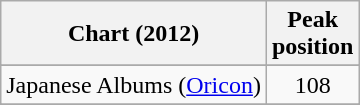<table class="wikitable sortable">
<tr>
<th>Chart (2012)</th>
<th>Peak<br>position</th>
</tr>
<tr>
</tr>
<tr>
</tr>
<tr>
</tr>
<tr>
</tr>
<tr>
<td>Japanese Albums (<a href='#'>Oricon</a>)</td>
<td style="text-align:center;">108</td>
</tr>
<tr>
</tr>
<tr>
</tr>
<tr>
</tr>
<tr>
</tr>
<tr>
</tr>
<tr>
</tr>
<tr>
</tr>
</table>
